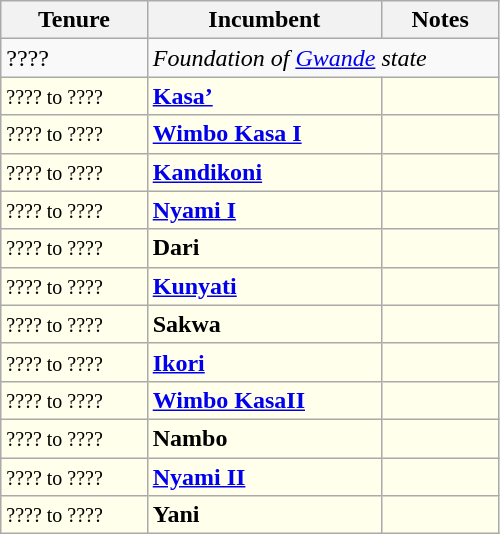<table class="wikitable">
<tr align=left>
<th width="25%">Tenure</th>
<th width="40%">Incumbent</th>
<th width="20%">Notes</th>
</tr>
<tr valign=top>
<td>????</td>
<td colspan="2"><em>Foundation of <a href='#'>Gwande</a> state</em></td>
</tr>
<tr valign=top bgcolor="#ffffec">
<td><small>???? to ????</small></td>
<td><strong><a href='#'>Kasa’</a></strong></td>
<td></td>
</tr>
<tr valign=top bgcolor="#ffffec">
<td><small>???? to ????</small></td>
<td><strong><a href='#'>Wimbo Kasa I</a></strong></td>
<td></td>
</tr>
<tr valign=top bgcolor="#ffffec">
<td><small>???? to ????</small></td>
<td><strong><a href='#'>Kandikoni</a></strong></td>
<td></td>
</tr>
<tr valign=top bgcolor="#ffffec">
<td><small>???? to ????</small></td>
<td><strong><a href='#'>Nyami I</a></strong></td>
<td></td>
</tr>
<tr valign=top bgcolor="#ffffec">
<td><small>???? to ????</small></td>
<td><strong>Dari</strong></td>
<td></td>
</tr>
<tr valign=top bgcolor="#ffffec">
<td><small>???? to ????</small></td>
<td><strong><a href='#'>Kunyati</a></strong></td>
<td></td>
</tr>
<tr valign=top bgcolor="#ffffec">
<td><small>???? to ????</small></td>
<td><strong>Sakwa</strong></td>
<td></td>
</tr>
<tr valign=top bgcolor="#ffffec">
<td><small>???? to ????</small></td>
<td><strong><a href='#'>Ikori</a></strong></td>
<td></td>
</tr>
<tr valign=top bgcolor="#ffffec">
<td><small>???? to ????</small></td>
<td><strong><a href='#'>Wimbo KasaII</a></strong></td>
<td></td>
</tr>
<tr valign=top bgcolor="#ffffec">
<td><small>???? to ????</small></td>
<td><strong>Nambo</strong></td>
<td></td>
</tr>
<tr valign=top bgcolor="#ffffec">
<td><small>???? to ????</small></td>
<td><strong><a href='#'>Nyami II</a></strong></td>
<td></td>
</tr>
<tr valign=top bgcolor="#ffffec">
<td><small>???? to ????</small></td>
<td><strong>Yani</strong></td>
<td></td>
</tr>
</table>
